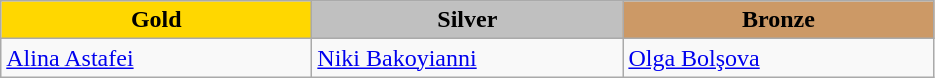<table class="wikitable" style="text-align:left">
<tr align="center">
<td width=200 bgcolor=gold><strong>Gold</strong></td>
<td width=200 bgcolor=silver><strong>Silver</strong></td>
<td width=200 bgcolor=CC9966><strong>Bronze</strong></td>
</tr>
<tr>
<td><a href='#'>Alina Astafei</a><br><em></em></td>
<td><a href='#'>Niki Bakoyianni</a><br><em></em></td>
<td><a href='#'>Olga Bolşova</a><br><em></em></td>
</tr>
</table>
